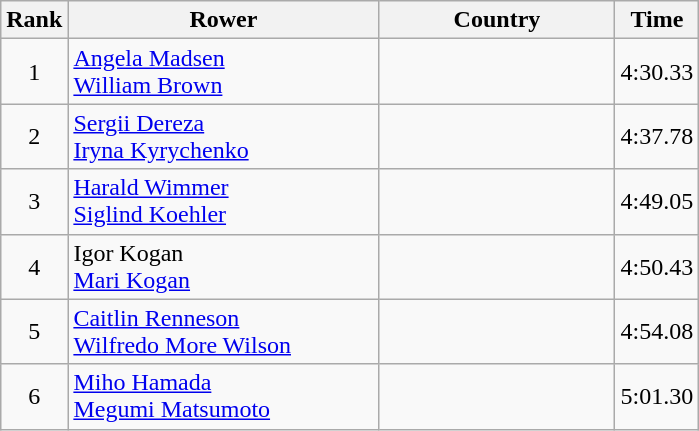<table class="wikitable" style="text-align:center">
<tr>
<th>Rank</th>
<th width=200>Rower</th>
<th width=150>Country</th>
<th width=5em>Time</th>
</tr>
<tr>
<td>1</td>
<td align=left><a href='#'>Angela Madsen</a><br><a href='#'>William Brown</a></td>
<td align=left></td>
<td>4:30.33</td>
</tr>
<tr>
<td>2</td>
<td align=left><a href='#'>Sergii Dereza</a><br><a href='#'>Iryna Kyrychenko</a></td>
<td align=left></td>
<td>4:37.78</td>
</tr>
<tr>
<td>3</td>
<td align=left><a href='#'>Harald Wimmer</a><br><a href='#'>Siglind Koehler</a></td>
<td align=left></td>
<td>4:49.05</td>
</tr>
<tr>
<td>4</td>
<td align=left>Igor Kogan<br><a href='#'>Mari Kogan</a></td>
<td align=left></td>
<td>4:50.43</td>
</tr>
<tr>
<td>5</td>
<td align=left><a href='#'>Caitlin Renneson</a><br><a href='#'>Wilfredo More Wilson</a></td>
<td align=left></td>
<td>4:54.08</td>
</tr>
<tr>
<td>6</td>
<td align=left><a href='#'>Miho Hamada</a><br><a href='#'>Megumi Matsumoto</a></td>
<td align=left></td>
<td>5:01.30</td>
</tr>
</table>
